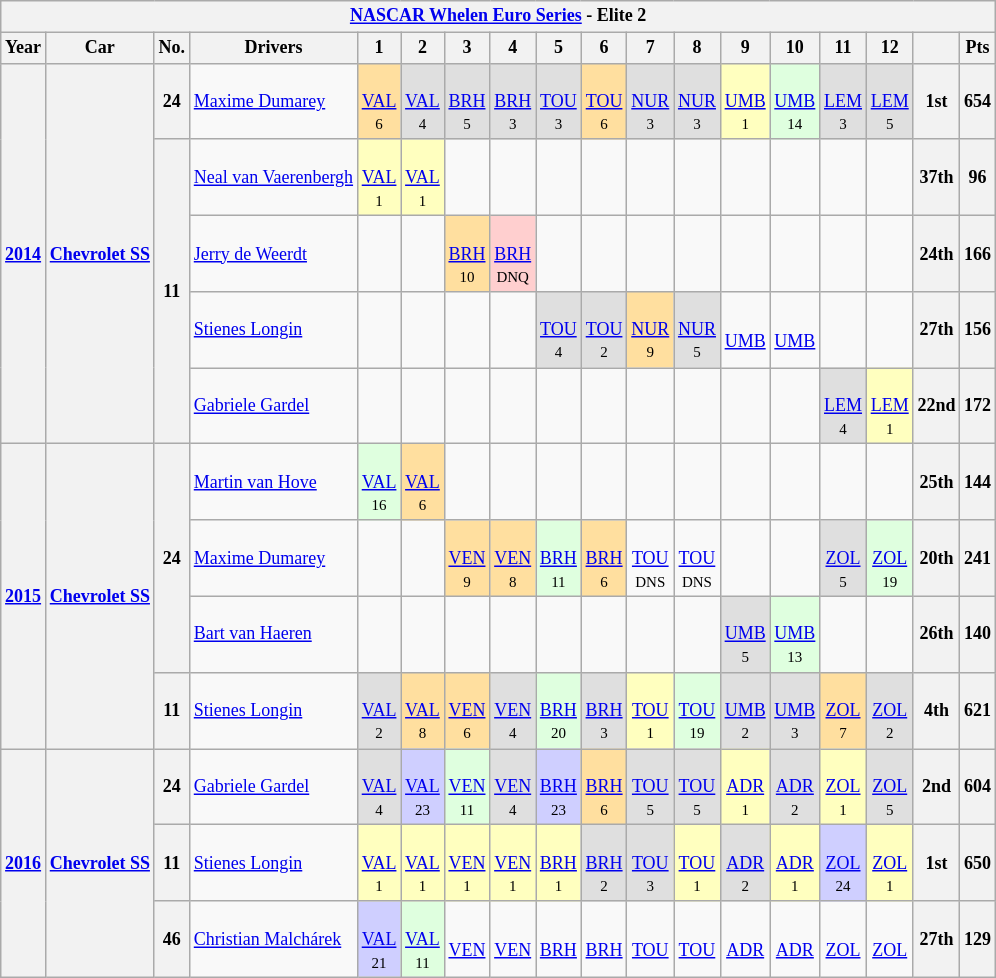<table class="wikitable collapsible collapsed" style="text-align:center; font-size:75%">
<tr>
<th colspan=18><a href='#'>NASCAR Whelen Euro Series</a> - Elite 2</th>
</tr>
<tr>
<th>Year</th>
<th>Car</th>
<th>No.</th>
<th>Drivers</th>
<th>1</th>
<th>2</th>
<th>3</th>
<th>4</th>
<th>5</th>
<th>6</th>
<th>7</th>
<th>8</th>
<th>9</th>
<th>10</th>
<th>11</th>
<th>12</th>
<th></th>
<th>Pts</th>
</tr>
<tr>
<th rowspan=5><a href='#'>2014</a></th>
<th rowspan=5><a href='#'>Chevrolet SS</a></th>
<th>24</th>
<td align="left"> <a href='#'>Maxime Dumarey</a></td>
<td style="background-color:#FFDF9F"> <br><a href='#'>VAL</a><br><small>6</small></td>
<td style="background-color:#DFDFDF"> <br><a href='#'>VAL</a><br><small>4</small></td>
<td style="background-color:#DFDFDF"> <br><a href='#'>BRH</a><br><small>5</small></td>
<td style="background-color:#DFDFDF"> <br><a href='#'>BRH</a><br><small>3</small></td>
<td style="background-color:#DFDFDF"> <br><a href='#'>TOU</a><br><small>3</small></td>
<td style="background-color:#FFDF9F"> <br><a href='#'>TOU</a><br><small>6</small></td>
<td style="background-color:#DFDFDF"> <br><a href='#'>NUR</a><br><small>3</small></td>
<td style="background-color:#DFDFDF"> <br><a href='#'>NUR</a><br><small>3</small></td>
<td style="background-color:#FFFFBF"> <br><a href='#'>UMB</a><br><small>1</small></td>
<td style="background-color:#DFFFDF"> <br><a href='#'>UMB</a><br><small>14</small></td>
<td style="background-color:#DFDFDF"> <br><a href='#'>LEM</a><br><small>3</small></td>
<td style="background-color:#DFDFDF"> <br><a href='#'>LEM</a><br><small>5</small></td>
<th>1st</th>
<th>654</th>
</tr>
<tr>
<th rowspan=4>11</th>
<td align="left"> <a href='#'>Neal van Vaerenbergh</a></td>
<td style="background-color:#FFFFBF"> <br><a href='#'>VAL</a><br><small>1</small></td>
<td style="background-color:#FFFFBF"> <br><a href='#'>VAL</a><br><small>1</small></td>
<td></td>
<td></td>
<td></td>
<td></td>
<td></td>
<td></td>
<td></td>
<td></td>
<td></td>
<td></td>
<th>37th</th>
<th>96</th>
</tr>
<tr>
<td align="left"> <a href='#'>Jerry de Weerdt</a></td>
<td></td>
<td></td>
<td style="background-color:#FFDF9F"> <br><a href='#'>BRH</a><br><small>10</small></td>
<td style="background-color:#FFCFCF"> <br><a href='#'>BRH</a><br><small>DNQ</small></td>
<td></td>
<td></td>
<td></td>
<td></td>
<td></td>
<td></td>
<td></td>
<td></td>
<th>24th</th>
<th>166</th>
</tr>
<tr>
<td align="left"> <a href='#'>Stienes Longin</a></td>
<td></td>
<td></td>
<td></td>
<td></td>
<td style="background-color:#DFDFDF"> <br><a href='#'>TOU</a><br><small>4</small></td>
<td style="background-color:#DFDFDF"> <br><a href='#'>TOU</a><br><small>2</small></td>
<td style="background-color:#FFDF9F"> <br><a href='#'>NUR</a><br><small>9</small></td>
<td style="background-color:#DFDFDF"> <br><a href='#'>NUR</a><br><small>5</small></td>
<td> <br><a href='#'>UMB</a></td>
<td> <br><a href='#'>UMB</a></td>
<td></td>
<td></td>
<th>27th</th>
<th>156</th>
</tr>
<tr>
<td align="left"> <a href='#'>Gabriele Gardel</a></td>
<td></td>
<td></td>
<td></td>
<td></td>
<td></td>
<td></td>
<td></td>
<td></td>
<td></td>
<td></td>
<td style="background-color:#DFDFDF"> <br><a href='#'>LEM</a><br><small>4</small></td>
<td style="background-color:#FFFFBF"> <br><a href='#'>LEM</a><br><small>1</small></td>
<th>22nd</th>
<th>172</th>
</tr>
<tr>
<th rowspan=4><a href='#'>2015</a></th>
<th rowspan=4><a href='#'>Chevrolet SS</a></th>
<th rowspan=3>24</th>
<td align="left"> <a href='#'>Martin van Hove</a></td>
<td style="background-color:#DFFFDF"> <br><a href='#'>VAL</a><br><small>16</small></td>
<td style="background-color:#FFDF9F"> <br><a href='#'>VAL</a><br><small>6</small></td>
<td></td>
<td></td>
<td></td>
<td></td>
<td></td>
<td></td>
<td></td>
<td></td>
<td></td>
<td></td>
<th>25th</th>
<th>144</th>
</tr>
<tr>
<td align="left"> <a href='#'>Maxime Dumarey</a></td>
<td></td>
<td></td>
<td style="background-color:#FFDF9F"> <br><a href='#'>VEN</a><br><small>9</small></td>
<td style="background-color:#FFDF9F"> <br><a href='#'>VEN</a><br><small>8</small></td>
<td style="background-color:#DFFFDF"> <br><a href='#'>BRH</a><br><small>11</small></td>
<td style="background-color:#FFDF9F"> <br><a href='#'>BRH</a><br><small>6</small></td>
<td> <br><a href='#'>TOU</a><br><small>DNS</small></td>
<td> <br><a href='#'>TOU</a><br><small>DNS</small></td>
<td></td>
<td></td>
<td style="background-color:#DFDFDF"> <br><a href='#'>ZOL</a><br><small>5</small></td>
<td style="background-color:#DFFFDF"> <br><a href='#'>ZOL</a><br><small>19</small></td>
<th>20th</th>
<th>241</th>
</tr>
<tr>
<td align="left"> <a href='#'>Bart van Haeren</a></td>
<td></td>
<td></td>
<td></td>
<td></td>
<td></td>
<td></td>
<td></td>
<td></td>
<td style="background-color:#DFDFDF"> <br><a href='#'>UMB</a><br><small>5</small></td>
<td style="background-color:#DFFFDF"> <br><a href='#'>UMB</a><br><small>13</small></td>
<td></td>
<td></td>
<th>26th</th>
<th>140</th>
</tr>
<tr>
<th>11</th>
<td align="left"> <a href='#'>Stienes Longin</a></td>
<td style="background-color:#DFDFDF"> <br><a href='#'>VAL</a><br><small>2</small></td>
<td style="background-color:#FFDF9F"> <br><a href='#'>VAL</a><br><small>8</small></td>
<td style="background-color:#FFDF9F"> <br><a href='#'>VEN</a><br><small>6</small></td>
<td style="background-color:#DFDFDF"> <br><a href='#'>VEN</a><br><small>4</small></td>
<td style="background-color:#DFFFDF"> <br><a href='#'>BRH</a><br><small>20</small></td>
<td style="background-color:#DFDFDF"> <br><a href='#'>BRH</a><br><small>3</small></td>
<td style="background-color:#FFFFBF"> <br><a href='#'>TOU</a><br><small>1</small></td>
<td style="background-color:#DFFFDF"> <br><a href='#'>TOU</a><br><small>19</small></td>
<td style="background-color:#DFDFDF"> <br><a href='#'>UMB</a><br><small>2</small></td>
<td style="background-color:#DFDFDF"> <br><a href='#'>UMB</a><br><small>3</small></td>
<td style="background-color:#FFDF9F"> <br><a href='#'>ZOL</a><br><small>7</small></td>
<td style="background-color:#DFDFDF"> <br><a href='#'>ZOL</a><br><small>2</small></td>
<th>4th</th>
<th>621</th>
</tr>
<tr>
<th rowspan=4><a href='#'>2016</a></th>
<th rowspan=4><a href='#'>Chevrolet SS</a></th>
<th>24</th>
<td align="left"> <a href='#'>Gabriele Gardel</a></td>
<td style="background-color:#DFDFDF"> <br><a href='#'>VAL</a><br><small>4</small></td>
<td style="background-color:#CFCFFF"> <br><a href='#'>VAL</a><br><small>23</small></td>
<td style="background-color:#DFFFDF"> <br><a href='#'>VEN</a><br><small>11</small></td>
<td style="background-color:#DFDFDF"> <br><a href='#'>VEN</a><br><small>4</small></td>
<td style="background-color:#CFCFFF"> <br><a href='#'>BRH</a><br><small>23</small></td>
<td style="background-color:#FFDF9F"> <br><a href='#'>BRH</a><br><small>6</small></td>
<td style="background-color:#DFDFDF"> <br><a href='#'>TOU</a><br><small>5</small></td>
<td style="background-color:#DFDFDF"> <br><a href='#'>TOU</a><br><small>5</small></td>
<td style="background-color:#FFFFBF"> <br><a href='#'>ADR</a><br><small>1</small></td>
<td style="background-color:#DFDFDF"> <br><a href='#'>ADR</a><br><small>2</small></td>
<td style="background-color:#FFFFBF"> <br><a href='#'>ZOL</a><br><small>1</small></td>
<td style="background-color:#DFDFDF"> <br><a href='#'>ZOL</a><br><small>5</small></td>
<th>2nd</th>
<th>604</th>
</tr>
<tr>
<th>11</th>
<td align="left"> <a href='#'>Stienes Longin</a></td>
<td style="background-color:#FFFFBF"> <br><a href='#'>VAL</a><br><small>1</small></td>
<td style="background-color:#FFFFBF"> <br><a href='#'>VAL</a><br><small>1</small></td>
<td style="background-color:#FFFFBF"> <br><a href='#'>VEN</a><br><small>1</small></td>
<td style="background-color:#FFFFBF"> <br><a href='#'>VEN</a><br><small>1</small></td>
<td style="background-color:#FFFFBF"> <br><a href='#'>BRH</a><br><small>1</small></td>
<td style="background-color:#DFDFDF"> <br><a href='#'>BRH</a><br><small>2</small></td>
<td style="background-color:#DFDFDF"> <br><a href='#'>TOU</a><br><small>3</small></td>
<td style="background-color:#FFFFBF"> <br><a href='#'>TOU</a><br><small>1</small></td>
<td style="background-color:#DFDFDF"> <br><a href='#'>ADR</a><br><small>2</small></td>
<td style="background-color:#FFFFBF"> <br><a href='#'>ADR</a><br><small>1</small></td>
<td style="background-color:#CFCFFF"> <br><a href='#'>ZOL</a><br><small>24</small></td>
<td style="background-color:#FFFFBF"> <br><a href='#'>ZOL</a><br><small>1</small></td>
<th>1st</th>
<th>650</th>
</tr>
<tr>
<th>46</th>
<td align="left"> <a href='#'>Christian Malchárek</a></td>
<td style="background-color:#CFCFFF"> <br><a href='#'>VAL</a><br><small>21</small></td>
<td style="background-color:#DFFFDF"> <br><a href='#'>VAL</a><br><small>11</small></td>
<td> <br><a href='#'>VEN</a></td>
<td> <br><a href='#'>VEN</a></td>
<td> <br><a href='#'>BRH</a></td>
<td> <br><a href='#'>BRH</a></td>
<td> <br><a href='#'>TOU</a></td>
<td> <br><a href='#'>TOU</a></td>
<td> <br><a href='#'>ADR</a></td>
<td> <br><a href='#'>ADR</a></td>
<td> <br><a href='#'>ZOL</a></td>
<td> <br><a href='#'>ZOL</a></td>
<th>27th</th>
<th>129</th>
</tr>
</table>
